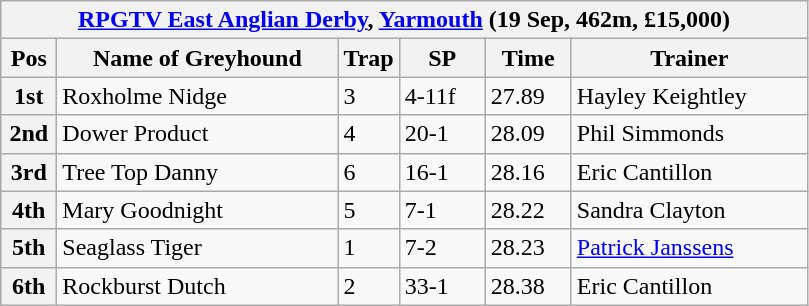<table class="wikitable">
<tr>
<th colspan="6"><a href='#'>RPGTV East Anglian Derby</a>, <a href='#'>Yarmouth</a> (19 Sep, 462m, £15,000)</th>
</tr>
<tr>
<th width=30>Pos</th>
<th width=180>Name of Greyhound</th>
<th width=30>Trap</th>
<th width=50>SP</th>
<th width=50>Time</th>
<th width=150>Trainer</th>
</tr>
<tr>
<th>1st</th>
<td>Roxholme Nidge </td>
<td>3</td>
<td>4-11f</td>
<td>27.89</td>
<td>Hayley Keightley</td>
</tr>
<tr>
<th>2nd</th>
<td>Dower Product</td>
<td>4</td>
<td>20-1</td>
<td>28.09</td>
<td>Phil Simmonds</td>
</tr>
<tr>
<th>3rd</th>
<td>Tree Top Danny</td>
<td>6</td>
<td>16-1</td>
<td>28.16</td>
<td>Eric Cantillon</td>
</tr>
<tr>
<th>4th</th>
<td>Mary Goodnight</td>
<td>5</td>
<td>7-1</td>
<td>28.22</td>
<td>Sandra Clayton</td>
</tr>
<tr>
<th>5th</th>
<td>Seaglass Tiger</td>
<td>1</td>
<td>7-2</td>
<td>28.23</td>
<td><a href='#'>Patrick Janssens</a></td>
</tr>
<tr>
<th>6th</th>
<td>Rockburst Dutch</td>
<td>2</td>
<td>33-1</td>
<td>28.38</td>
<td>Eric Cantillon</td>
</tr>
</table>
